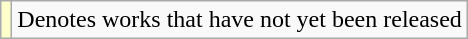<table class="wikitable">
<tr>
<td style="background:#FFFFCC;"></td>
<td>Denotes works that have not yet been released</td>
</tr>
</table>
